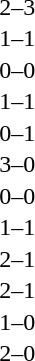<table cellspacing=1 width=70%>
<tr>
<th width=25%></th>
<th width=30%></th>
<th width=15%></th>
<th width=30%></th>
</tr>
<tr>
<td></td>
<td align=right></td>
<td align=center>2–3</td>
<td></td>
</tr>
<tr>
<td></td>
<td align=right></td>
<td align=center>1–1</td>
<td></td>
</tr>
<tr>
<td></td>
<td align=right></td>
<td align=center>0–0</td>
<td></td>
</tr>
<tr>
<td></td>
<td align=right></td>
<td align=center>1–1</td>
<td></td>
</tr>
<tr>
<td></td>
<td align=right></td>
<td align=center>0–1</td>
<td></td>
</tr>
<tr>
<td></td>
<td align=right></td>
<td align=center>3–0</td>
<td></td>
</tr>
<tr>
<td></td>
<td align=right></td>
<td align=center>0–0</td>
<td></td>
</tr>
<tr>
<td></td>
<td align=right></td>
<td align=center>1–1</td>
<td></td>
</tr>
<tr>
<td></td>
<td align=right></td>
<td align=center>2–1</td>
<td></td>
</tr>
<tr>
<td></td>
<td align=right></td>
<td align=center>2–1</td>
<td></td>
</tr>
<tr>
<td></td>
<td align=right></td>
<td align=center>1–0</td>
<td></td>
</tr>
<tr>
<td></td>
<td align=right></td>
<td align=center>2–0</td>
<td></td>
</tr>
</table>
